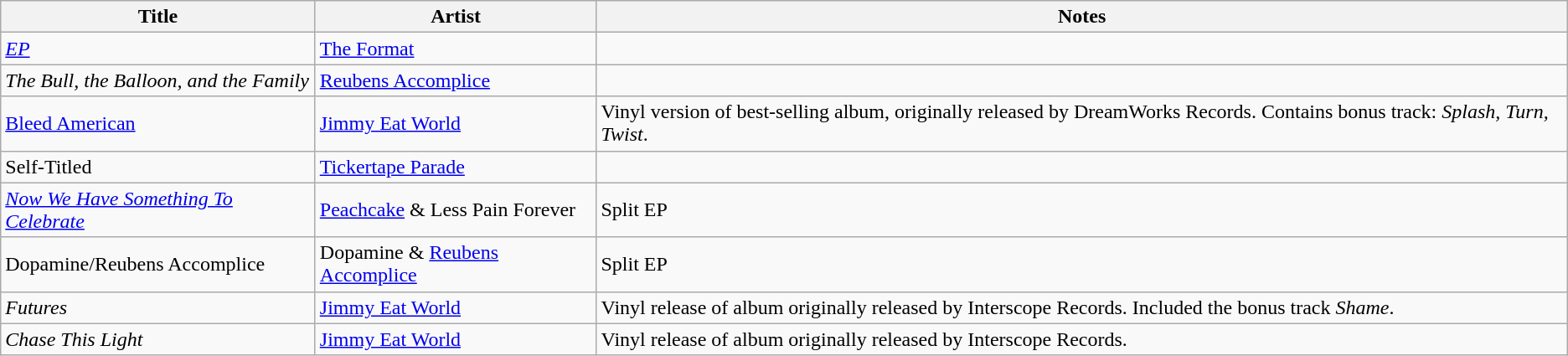<table class="wikitable">
<tr>
<th>Title</th>
<th>Artist</th>
<th>Notes</th>
</tr>
<tr>
<td><em><a href='#'>EP</a></em></td>
<td><a href='#'>The Format</a></td>
<td></td>
</tr>
<tr>
<td><em>The Bull, the Balloon, and the Family</em></td>
<td><a href='#'>Reubens Accomplice</a></td>
<td></td>
</tr>
<tr>
<td><a href='#'>Bleed American</a></td>
<td><a href='#'>Jimmy Eat World</a></td>
<td>Vinyl version of best-selling album, originally released by DreamWorks Records. Contains bonus track: <em>Splash, Turn, Twist</em>.</td>
</tr>
<tr>
<td>Self-Titled</td>
<td><a href='#'>Tickertape Parade</a></td>
<td></td>
</tr>
<tr>
<td><em><a href='#'>Now We Have Something To Celebrate</a></em></td>
<td><a href='#'>Peachcake</a> & Less Pain Forever</td>
<td>Split EP</td>
</tr>
<tr>
<td>Dopamine/Reubens Accomplice</td>
<td>Dopamine & <a href='#'>Reubens Accomplice</a></td>
<td>Split EP</td>
</tr>
<tr>
<td><em>Futures</em></td>
<td><a href='#'>Jimmy Eat World</a></td>
<td>Vinyl release of album originally released by Interscope Records. Included the bonus track <em>Shame</em>.</td>
</tr>
<tr>
<td><em>Chase This Light</em></td>
<td><a href='#'>Jimmy Eat World</a></td>
<td>Vinyl release of album originally released by Interscope Records.</td>
</tr>
</table>
